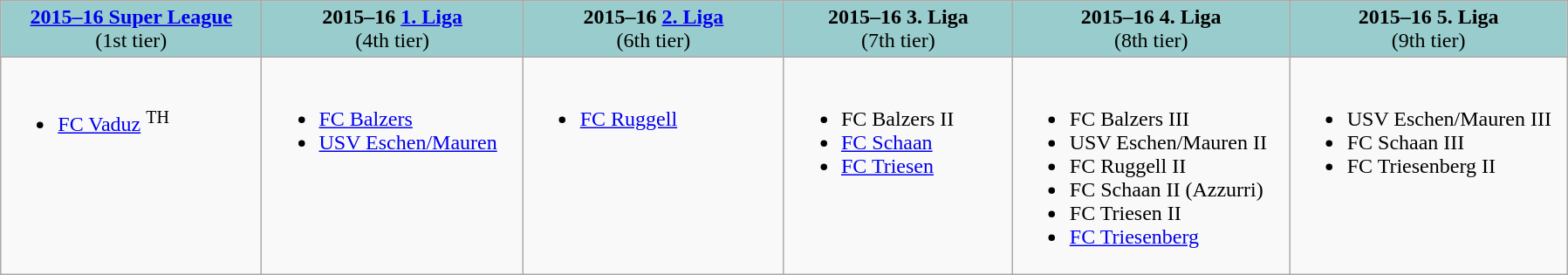<table class="wikitable">
<tr valign="top" bgcolor="#99CCCC">
<td align="center" width="16%"><strong><a href='#'>2015–16 Super League</a></strong><br>(1st tier)</td>
<td align="center" width="16%"><strong>2015–16 <a href='#'>1. Liga</a></strong><br>(4th tier)</td>
<td align="center" width="16%"><strong>2015–16 <a href='#'>2. Liga</a></strong><br>(6th tier)</td>
<td align="center" width="14%"><strong>2015–16 3. Liga</strong><br>(7th tier)</td>
<td align="center" width="17%"><strong>2015–16 4. Liga</strong><br>(8th tier)</td>
<td align="center" width="17%"><strong>2015–16 5. Liga</strong><br>(9th tier)</td>
</tr>
<tr valign="top">
<td><br><ul><li><a href='#'>FC Vaduz</a> <sup>TH</sup></li></ul></td>
<td><br><ul><li><a href='#'>FC Balzers</a></li><li><a href='#'>USV Eschen/Mauren</a></li></ul></td>
<td><br><ul><li><a href='#'>FC Ruggell</a></li></ul></td>
<td><br><ul><li>FC Balzers II</li><li><a href='#'>FC Schaan</a></li><li><a href='#'>FC Triesen</a></li></ul></td>
<td><br><ul><li>FC Balzers III</li><li>USV Eschen/Mauren II</li><li>FC Ruggell II</li><li>FC Schaan II (Azzurri)</li><li>FC Triesen II</li><li><a href='#'>FC Triesenberg</a></li></ul></td>
<td><br><ul><li>USV Eschen/Mauren III</li><li>FC Schaan III</li><li>FC Triesenberg II</li></ul></td>
</tr>
</table>
